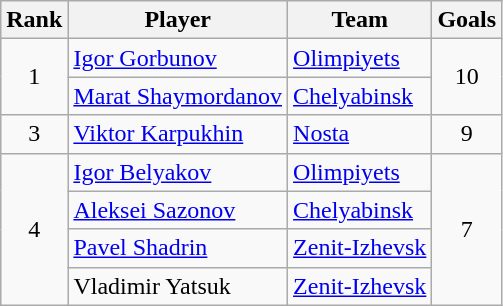<table class="wikitable">
<tr>
<th>Rank</th>
<th>Player</th>
<th>Team</th>
<th>Goals</th>
</tr>
<tr>
<td style="text-align:center;" rowspan="2">1</td>
<td> <a href='#'>Igor Gorbunov</a></td>
<td><a href='#'>Olimpiyets</a></td>
<td style="text-align:center;" rowspan="2">10</td>
</tr>
<tr>
<td> <a href='#'>Marat Shaymordanov</a></td>
<td><a href='#'>Chelyabinsk</a></td>
</tr>
<tr>
<td style="text-align:center;" rowspan="1">3</td>
<td> <a href='#'>Viktor Karpukhin</a></td>
<td><a href='#'>Nosta</a></td>
<td style="text-align:center;" rowspan="1">9</td>
</tr>
<tr>
<td style="text-align:center;" rowspan="4">4</td>
<td> <a href='#'>Igor Belyakov</a></td>
<td><a href='#'>Olimpiyets</a></td>
<td style="text-align:center;" rowspan="4">7</td>
</tr>
<tr>
<td> <a href='#'>Aleksei Sazonov</a></td>
<td><a href='#'>Chelyabinsk</a></td>
</tr>
<tr>
<td> <a href='#'>Pavel Shadrin</a></td>
<td><a href='#'>Zenit-Izhevsk</a></td>
</tr>
<tr>
<td> Vladimir Yatsuk</td>
<td><a href='#'>Zenit-Izhevsk</a></td>
</tr>
</table>
